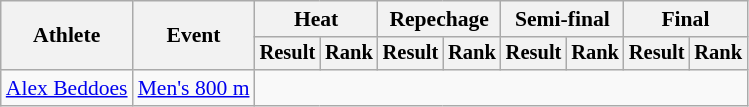<table class="wikitable" style="font-size:90%">
<tr>
<th rowspan="2">Athlete</th>
<th rowspan="2">Event</th>
<th colspan="2">Heat</th>
<th colspan="2">Repechage</th>
<th colspan="2">Semi-final</th>
<th colspan="2">Final</th>
</tr>
<tr style="font-size:95%">
<th>Result</th>
<th>Rank</th>
<th>Result</th>
<th>Rank</th>
<th>Result</th>
<th>Rank</th>
<th>Result</th>
<th>Rank</th>
</tr>
<tr align=center>
<td align=left><a href='#'>Alex Beddoes</a></td>
<td align=left><a href='#'>Men's 800 m</a></td>
<td colspan="8"></td>
</tr>
</table>
